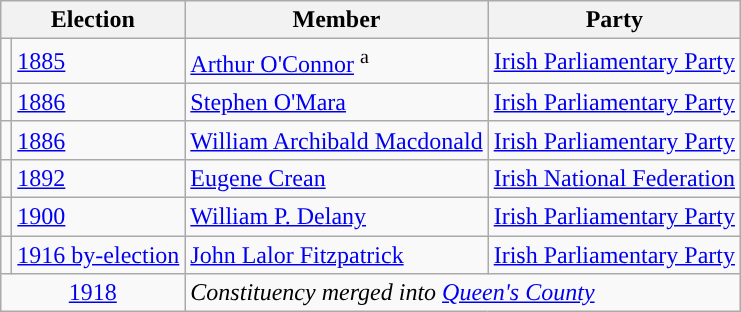<table class="wikitable">
<tr>
<th colspan="2">Election</th>
<th>Member</th>
<th>Party</th>
</tr>
<tr>
<td style="color:inherit;background-color: "></td>
<td><a href='#'>1885</a></td>
<td><a href='#'>Arthur O'Connor</a> <sup>a</sup></td>
<td><a href='#'>Irish Parliamentary Party</a></td>
</tr>
<tr>
<td style="color:inherit;background-color: "></td>
<td><a href='#'>1886</a></td>
<td><a href='#'>Stephen O'Mara</a></td>
<td><a href='#'>Irish Parliamentary Party</a></td>
</tr>
<tr>
<td style="color:inherit;background-color: "></td>
<td><a href='#'>1886</a></td>
<td><a href='#'>William Archibald Macdonald</a></td>
<td><a href='#'>Irish Parliamentary Party</a></td>
</tr>
<tr>
<td style="color:inherit;background-color: "></td>
<td><a href='#'>1892</a></td>
<td><a href='#'>Eugene Crean</a></td>
<td><a href='#'>Irish National Federation</a></td>
</tr>
<tr>
<td style="color:inherit;background-color: "></td>
<td><a href='#'>1900</a></td>
<td><a href='#'>William P. Delany</a></td>
<td><a href='#'>Irish Parliamentary Party</a></td>
</tr>
<tr>
<td style="color:inherit;background-color: "></td>
<td><a href='#'>1916 by-election</a></td>
<td><a href='#'>John Lalor Fitzpatrick</a></td>
<td><a href='#'>Irish Parliamentary Party</a></td>
</tr>
<tr>
<td colspan="2" align="center"><a href='#'>1918</a></td>
<td colspan="2"><em>Constituency merged into <a href='#'>Queen's County</a></em></td>
</tr>
</table>
